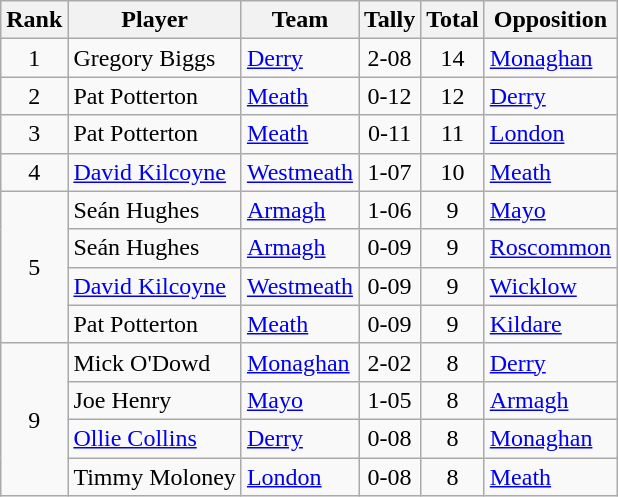<table class="wikitable">
<tr>
<th>Rank</th>
<th>Player</th>
<th>Team</th>
<th>Tally</th>
<th>Total</th>
<th>Opposition</th>
</tr>
<tr>
<td rowspan="1" style="text-align:center;">1</td>
<td>Gregory Biggs</td>
<td><a href='#'>Derry</a></td>
<td align=center>2-08</td>
<td align=center>14</td>
<td><a href='#'>Monaghan</a></td>
</tr>
<tr>
<td rowspan="1" style="text-align:center;">2</td>
<td>Pat Potterton</td>
<td><a href='#'>Meath</a></td>
<td align=center>0-12</td>
<td align=center>12</td>
<td><a href='#'>Derry</a></td>
</tr>
<tr>
<td rowspan="1" style="text-align:center;">3</td>
<td>Pat Potterton</td>
<td><a href='#'>Meath</a></td>
<td align=center>0-11</td>
<td align=center>11</td>
<td><a href='#'>London</a></td>
</tr>
<tr>
<td rowspan="1" style="text-align:center;">4</td>
<td><a href='#'>David Kilcoyne</a></td>
<td><a href='#'>Westmeath</a></td>
<td align=center>1-07</td>
<td align=center>10</td>
<td><a href='#'>Meath</a></td>
</tr>
<tr>
<td rowspan="4" style="text-align:center;">5</td>
<td>Seán Hughes</td>
<td><a href='#'>Armagh</a></td>
<td align=center>1-06</td>
<td align=center>9</td>
<td><a href='#'>Mayo</a></td>
</tr>
<tr>
<td>Seán Hughes</td>
<td><a href='#'>Armagh</a></td>
<td align=center>0-09</td>
<td align=center>9</td>
<td><a href='#'>Roscommon</a></td>
</tr>
<tr>
<td><a href='#'>David Kilcoyne</a></td>
<td><a href='#'>Westmeath</a></td>
<td align=center>0-09</td>
<td align=center>9</td>
<td><a href='#'>Wicklow</a></td>
</tr>
<tr>
<td>Pat Potterton</td>
<td><a href='#'>Meath</a></td>
<td align=center>0-09</td>
<td align=center>9</td>
<td><a href='#'>Kildare</a></td>
</tr>
<tr>
<td rowspan="4" style="text-align:center;">9</td>
<td>Mick O'Dowd</td>
<td><a href='#'>Monaghan</a></td>
<td align=center>2-02</td>
<td align=center>8</td>
<td><a href='#'>Derry</a></td>
</tr>
<tr>
<td>Joe Henry</td>
<td><a href='#'>Mayo</a></td>
<td align=center>1-05</td>
<td align=center>8</td>
<td><a href='#'>Armagh</a></td>
</tr>
<tr>
<td><a href='#'>Ollie Collins</a></td>
<td><a href='#'>Derry</a></td>
<td align=center>0-08</td>
<td align=center>8</td>
<td><a href='#'>Monaghan</a></td>
</tr>
<tr>
<td>Timmy Moloney</td>
<td><a href='#'>London</a></td>
<td align=center>0-08</td>
<td align=center>8</td>
<td><a href='#'>Meath</a></td>
</tr>
</table>
